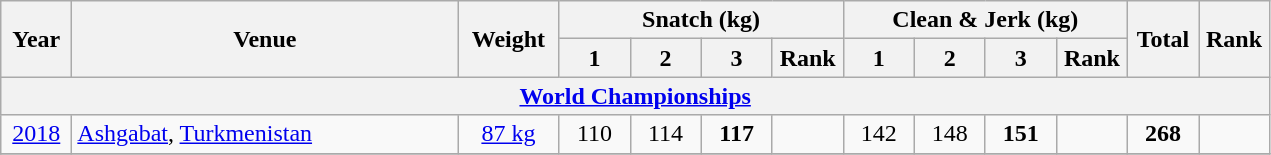<table class="wikitable" style="text-align:center;">
<tr>
<th rowspan=2 width=40>Year</th>
<th rowspan=2 width=250>Venue</th>
<th rowspan=2 width=60>Weight</th>
<th colspan=4>Snatch (kg)</th>
<th colspan=4>Clean & Jerk (kg)</th>
<th rowspan=2 width=40>Total</th>
<th rowspan=2 width=40>Rank</th>
</tr>
<tr>
<th width=40>1</th>
<th width=40>2</th>
<th width=40>3</th>
<th width=40>Rank</th>
<th width=40>1</th>
<th width=40>2</th>
<th width=40>3</th>
<th width=40>Rank</th>
</tr>
<tr>
<th colspan=13><a href='#'>World Championships</a></th>
</tr>
<tr>
<td><a href='#'>2018</a></td>
<td align=left> <a href='#'>Ashgabat</a>, <a href='#'>Turkmenistan</a></td>
<td><a href='#'>87 kg</a></td>
<td>110</td>
<td>114</td>
<td><strong>117</strong></td>
<td></td>
<td>142</td>
<td>148</td>
<td><strong>151</strong></td>
<td></td>
<td><strong>268</strong></td>
<td></td>
</tr>
<tr>
</tr>
</table>
